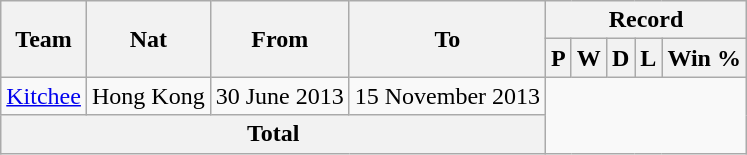<table class="wikitable" style="text-align: center">
<tr>
<th rowspan="2">Team</th>
<th rowspan="2">Nat</th>
<th rowspan="2">From</th>
<th rowspan="2">To</th>
<th colspan="7">Record</th>
</tr>
<tr>
<th>P</th>
<th>W</th>
<th>D</th>
<th>L</th>
<th>Win %</th>
</tr>
<tr>
<td align=left><a href='#'>Kitchee</a></td>
<td>Hong Kong</td>
<td align=left>30 June 2013</td>
<td align=left>15 November 2013<br></td>
</tr>
<tr>
<th colspan="4">Total<br></th>
</tr>
</table>
